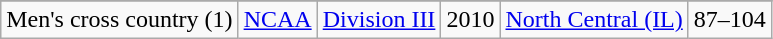<table class="wikitable">
<tr align="center">
</tr>
<tr align="center">
<td rowspan="1">Men's cross country (1)</td>
<td rowspan="1"><a href='#'>NCAA</a></td>
<td rowspan="1"><a href='#'>Division III</a></td>
<td>2010</td>
<td><a href='#'>North Central (IL)</a></td>
<td>87–104</td>
</tr>
</table>
